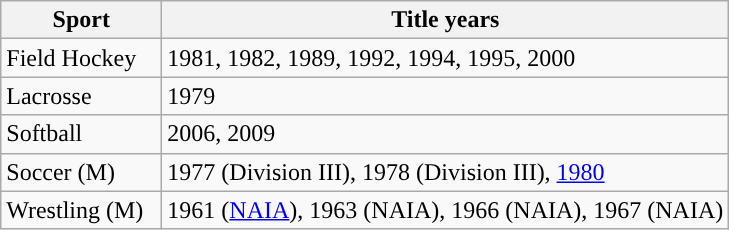<table class="wikitable">
<tr>
<th width=100px>Sport</th>
<th width=px>Title years</th>
</tr>
<tr>
<td>Field Hockey</td>
<td>1981, 1982, 1989, 1992, 1994, 1995, 2000</td>
</tr>
<tr>
<td>Lacrosse</td>
<td>1979</td>
</tr>
<tr>
<td>Softball</td>
<td>2006, 2009</td>
</tr>
<tr>
<td>Soccer (M)</td>
<td>1977 (Division III), 1978 (Division III), <a href='#'>1980</a></td>
</tr>
<tr>
<td>Wrestling (M)</td>
<td>1961 (<a href='#'>NAIA</a>), 1963 (NAIA), 1966 (NAIA), 1967 (NAIA)</td>
</tr>
</table>
